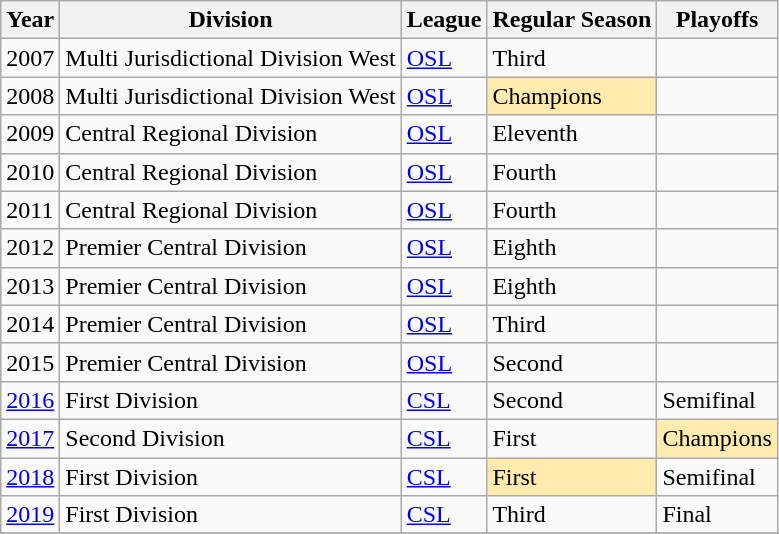<table class="wikitable">
<tr>
<th>Year</th>
<th>Division</th>
<th>League</th>
<th>Regular Season</th>
<th>Playoffs</th>
</tr>
<tr>
<td>2007</td>
<td>Multi Jurisdictional Division West</td>
<td><a href='#'>OSL</a></td>
<td>Third</td>
<td></td>
</tr>
<tr>
<td>2008</td>
<td>Multi Jurisdictional Division West</td>
<td><a href='#'>OSL</a></td>
<td style="background:#ffebad;">Champions</td>
<td></td>
</tr>
<tr>
<td>2009</td>
<td>Central Regional Division</td>
<td><a href='#'>OSL</a></td>
<td>Eleventh</td>
<td></td>
</tr>
<tr>
<td>2010</td>
<td>Central Regional Division</td>
<td><a href='#'>OSL</a></td>
<td>Fourth</td>
<td></td>
</tr>
<tr>
<td>2011</td>
<td>Central Regional Division</td>
<td><a href='#'>OSL</a></td>
<td>Fourth</td>
<td></td>
</tr>
<tr>
<td>2012</td>
<td>Premier Central Division</td>
<td><a href='#'>OSL</a></td>
<td>Eighth</td>
<td></td>
</tr>
<tr>
<td>2013</td>
<td>Premier Central Division</td>
<td><a href='#'>OSL</a></td>
<td>Eighth</td>
<td></td>
</tr>
<tr>
<td>2014</td>
<td>Premier Central Division</td>
<td><a href='#'>OSL</a></td>
<td>Third</td>
<td></td>
</tr>
<tr>
<td>2015</td>
<td>Premier Central Division</td>
<td><a href='#'>OSL</a></td>
<td>Second</td>
<td></td>
</tr>
<tr>
<td><a href='#'>2016</a></td>
<td>First Division</td>
<td><a href='#'>CSL</a></td>
<td>Second</td>
<td>Semifinal</td>
</tr>
<tr>
<td><a href='#'>2017</a></td>
<td>Second Division</td>
<td><a href='#'>CSL</a></td>
<td>First</td>
<td style="background:#ffebad;">Champions</td>
</tr>
<tr>
<td><a href='#'>2018</a></td>
<td>First Division</td>
<td><a href='#'>CSL</a></td>
<td style="background:#ffebad;">First</td>
<td>Semifinal</td>
</tr>
<tr>
<td><a href='#'>2019</a></td>
<td>First Division</td>
<td><a href='#'>CSL</a></td>
<td>Third</td>
<td>Final</td>
</tr>
<tr>
</tr>
</table>
